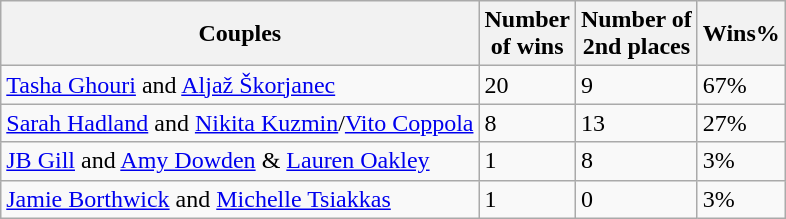<table class="wikitable">
<tr>
<th>Couples</th>
<th>Number<br>of wins</th>
<th>Number of<br>2nd places</th>
<th>Wins%</th>
</tr>
<tr>
<td><a href='#'>Tasha Ghouri</a> and <a href='#'>Aljaž Škorjanec</a></td>
<td>20</td>
<td>9</td>
<td>67%</td>
</tr>
<tr>
<td><a href='#'>Sarah Hadland</a> and <a href='#'>Nikita Kuzmin</a>/<a href='#'>Vito Coppola</a></td>
<td>8</td>
<td>13</td>
<td>27%</td>
</tr>
<tr>
<td><a href='#'>JB Gill</a> and <a href='#'>Amy Dowden</a> & <a href='#'>Lauren Oakley</a></td>
<td>1</td>
<td>8</td>
<td>3%</td>
</tr>
<tr>
<td><a href='#'>Jamie Borthwick</a> and <a href='#'>Michelle Tsiakkas</a></td>
<td>1</td>
<td>0</td>
<td>3%</td>
</tr>
</table>
